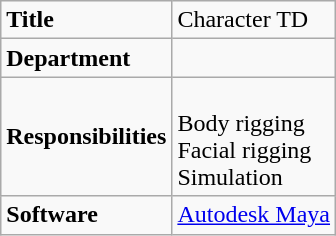<table class="wikitable">
<tr>
<td><strong>Title</strong></td>
<td>Character TD</td>
</tr>
<tr>
<td><strong>Department</strong></td>
<td></td>
</tr>
<tr>
<td><strong>Responsibilities</strong></td>
<td><br>Body rigging<br>
Facial rigging<br>
Simulation<br></td>
</tr>
<tr>
<td><strong>Software</strong></td>
<td><a href='#'>Autodesk Maya</a></td>
</tr>
</table>
